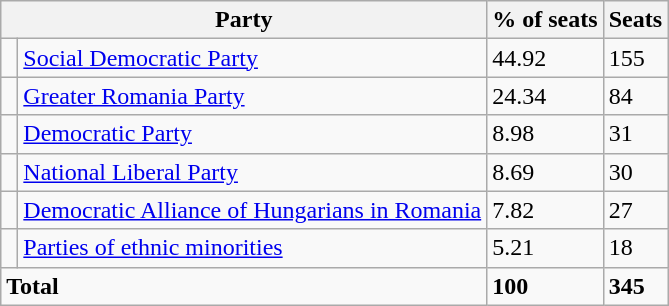<table class="wikitable">
<tr>
<th colspan=2>Party</th>
<th>% of seats</th>
<th>Seats</th>
</tr>
<tr>
<td> </td>
<td><a href='#'>Social Democratic Party</a></td>
<td>44.92</td>
<td>155</td>
</tr>
<tr>
<td> </td>
<td><a href='#'>Greater Romania Party</a></td>
<td>24.34</td>
<td>84</td>
</tr>
<tr>
<td> </td>
<td><a href='#'>Democratic Party</a></td>
<td>8.98</td>
<td>31</td>
</tr>
<tr>
<td> </td>
<td><a href='#'>National Liberal Party</a></td>
<td>8.69</td>
<td>30</td>
</tr>
<tr>
<td> </td>
<td><a href='#'>Democratic Alliance of Hungarians in Romania</a></td>
<td>7.82</td>
<td>27</td>
</tr>
<tr>
<td> </td>
<td><a href='#'>Parties of ethnic minorities</a></td>
<td>5.21</td>
<td>18</td>
</tr>
<tr>
<td colspan=2><strong>Total</strong></td>
<td><strong>100</strong></td>
<td><strong>345</strong></td>
</tr>
</table>
